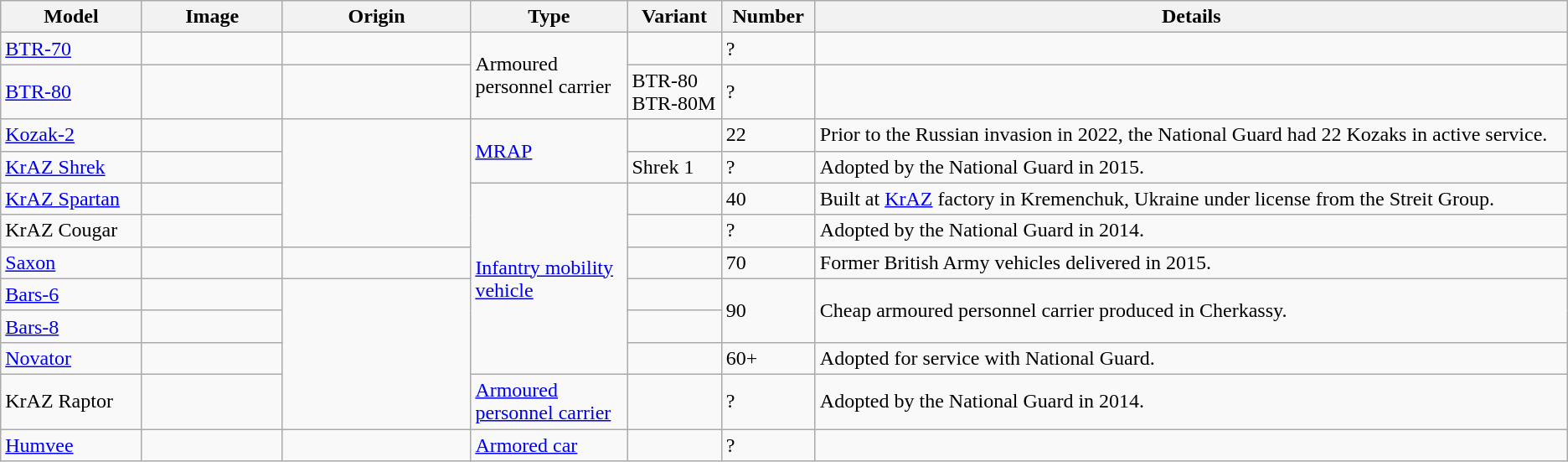<table class="wikitable">
<tr>
<th style="width:9%;">Model</th>
<th style="width:9%;">Image</th>
<th style="width:12%;">Origin</th>
<th style="width:10%;">Type</th>
<th style="width:6%;">Variant</th>
<th style="width:6%;">Number</th>
<th>Details</th>
</tr>
<tr>
<td><a href='#'>BTR-70</a></td>
<td></td>
<td></td>
<td rowspan="2">Armoured personnel carrier</td>
<td></td>
<td>?</td>
<td></td>
</tr>
<tr>
<td><a href='#'>BTR-80</a></td>
<td></td>
<td><br></td>
<td>BTR-80<br>BTR-80M</td>
<td>?</td>
<td></td>
</tr>
<tr>
<td><a href='#'>Kozak-2</a></td>
<td></td>
<td rowspan="4"></td>
<td rowspan="2"><a href='#'>MRAP</a></td>
<td></td>
<td>22</td>
<td>Prior to the Russian invasion in 2022, the National Guard had 22 Kozaks in active service.</td>
</tr>
<tr>
<td><a href='#'>KrAZ Shrek</a></td>
<td></td>
<td>Shrek 1</td>
<td>?</td>
<td>Adopted by the National Guard in 2015.</td>
</tr>
<tr>
<td><a href='#'>KrAZ Spartan</a></td>
<td></td>
<td rowspan="6"><a href='#'>Infantry mobility vehicle</a></td>
<td></td>
<td>40</td>
<td>Built at <a href='#'>KrAZ</a> factory in Kremenchuk, Ukraine under license from the Streit Group.</td>
</tr>
<tr>
<td>KrAZ Cougar</td>
<td></td>
<td></td>
<td>?</td>
<td>Adopted by the National Guard in 2014.</td>
</tr>
<tr>
<td><a href='#'>Saxon</a></td>
<td></td>
<td></td>
<td></td>
<td>70</td>
<td>Former British Army vehicles delivered in 2015.</td>
</tr>
<tr>
<td><a href='#'>Bars-6</a></td>
<td></td>
<td rowspan="4"></td>
<td></td>
<td rowspan="2">90</td>
<td rowspan="2">Cheap armoured personnel carrier produced in Cherkassy.</td>
</tr>
<tr>
<td><a href='#'>Bars-8</a></td>
<td></td>
</tr>
<tr>
<td><a href='#'>Novator</a></td>
<td></td>
<td></td>
<td>60+</td>
<td>Adopted for service with National Guard.</td>
</tr>
<tr>
<td>KrAZ Raptor</td>
<td></td>
<td><a href='#'>Armoured personnel carrier</a></td>
<td></td>
<td>?</td>
<td>Adopted by the National Guard in 2014.</td>
</tr>
<tr>
<td><a href='#'>Humvee</a></td>
<td></td>
<td></td>
<td><a href='#'>Armored car</a></td>
<td></td>
<td>?</td>
<td></td>
</tr>
</table>
